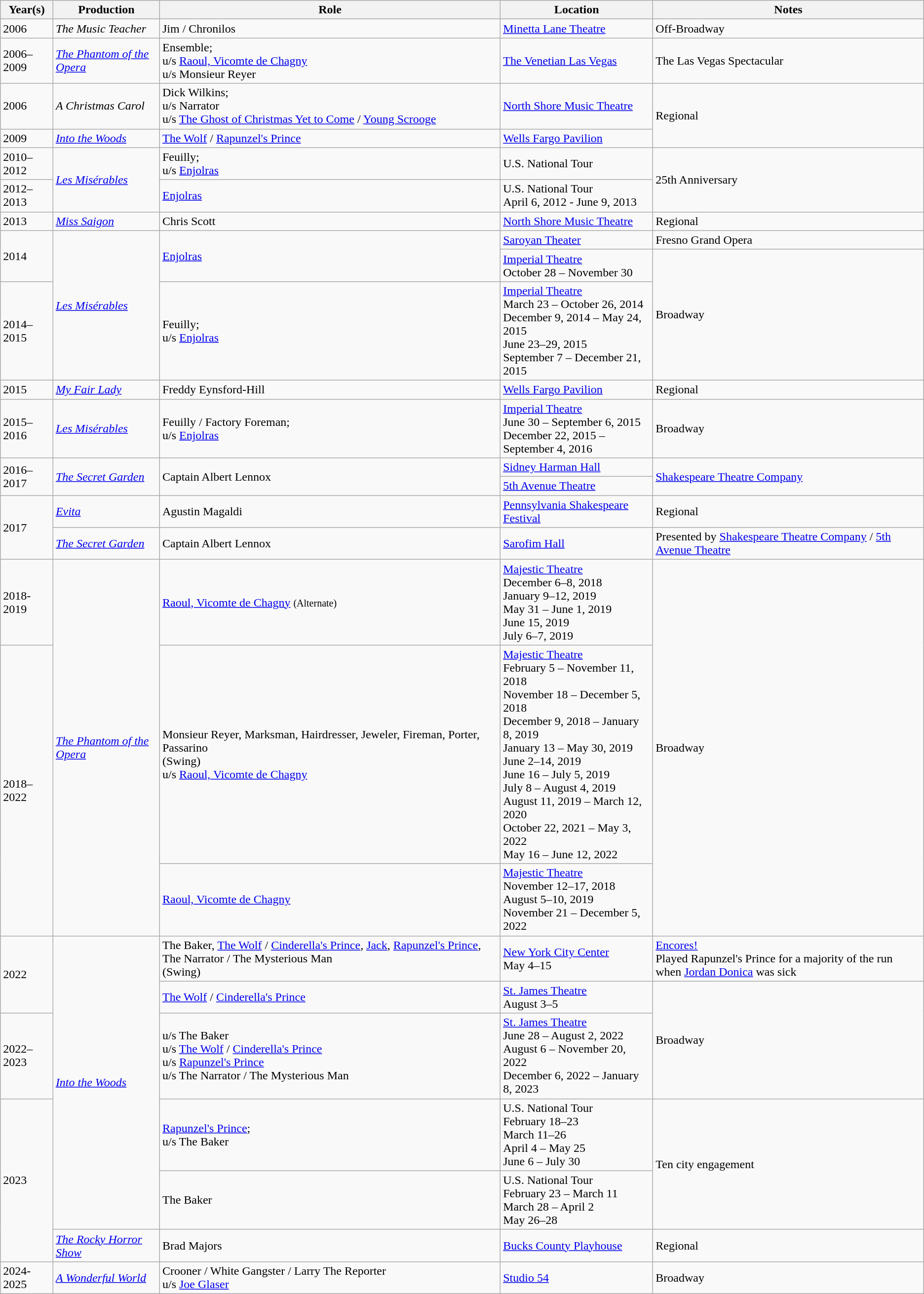<table class="wikitable">
<tr>
<th>Year(s)</th>
<th>Production</th>
<th>Role</th>
<th>Location</th>
<th>Notes</th>
</tr>
<tr>
<td>2006</td>
<td><em>The Music Teacher</em></td>
<td>Jim / Chronilos</td>
<td><a href='#'>Minetta Lane Theatre</a></td>
<td>Off-Broadway</td>
</tr>
<tr>
<td>2006–2009</td>
<td><em><a href='#'>The Phantom of the Opera</a></em></td>
<td>Ensemble;<br>u/s <a href='#'>Raoul, Vicomte de Chagny</a><br>u/s Monsieur Reyer</td>
<td><a href='#'>The Venetian Las Vegas</a></td>
<td>The Las Vegas Spectacular</td>
</tr>
<tr>
<td>2006</td>
<td><em>A Christmas Carol</em></td>
<td>Dick Wilkins;<br>u/s Narrator<br>u/s <a href='#'>The Ghost of Christmas Yet to Come</a> / <a href='#'>Young Scrooge</a></td>
<td><a href='#'>North Shore Music Theatre</a></td>
<td rowspan=2>Regional</td>
</tr>
<tr>
<td>2009</td>
<td><em><a href='#'>Into the Woods</a></em></td>
<td><a href='#'>The Wolf</a> / <a href='#'>Rapunzel's Prince</a></td>
<td><a href='#'>Wells Fargo Pavilion</a></td>
</tr>
<tr>
<td>2010–2012</td>
<td rowspan="2"><em><a href='#'>Les Misérables</a></em></td>
<td>Feuilly;<br>u/s <a href='#'>Enjolras</a></td>
<td>U.S. National Tour</td>
<td rowspan="2">25th Anniversary</td>
</tr>
<tr>
<td>2012–2013</td>
<td><a href='#'>Enjolras</a></td>
<td>U.S. National Tour<br>April 6, 2012 - June 9, 2013</td>
</tr>
<tr>
<td>2013</td>
<td><em><a href='#'>Miss Saigon</a></em></td>
<td>Chris Scott</td>
<td><a href='#'>North Shore Music Theatre</a></td>
<td>Regional</td>
</tr>
<tr>
<td rowspan=2>2014</td>
<td rowspan=3><em><a href='#'>Les Misérables</a></em></td>
<td rowspan=2><a href='#'>Enjolras</a></td>
<td><a href='#'>Saroyan Theater</a></td>
<td>Fresno Grand Opera</td>
</tr>
<tr>
<td><a href='#'>Imperial Theatre</a><br>October 28 – November 30</td>
<td rowspan=2>Broadway</td>
</tr>
<tr>
<td>2014–2015</td>
<td>Feuilly;<br>u/s <a href='#'>Enjolras</a></td>
<td><a href='#'>Imperial Theatre</a><br>March 23 – October 26, 2014<br>December 9, 2014 – May 24, 2015<br>June 23–29, 2015<br>September 7 – December 21, 2015</td>
</tr>
<tr>
<td rowspan=1>2015</td>
<td><em><a href='#'>My Fair Lady</a></em></td>
<td>Freddy Eynsford-Hill</td>
<td><a href='#'>Wells Fargo Pavilion</a></td>
<td>Regional</td>
</tr>
<tr>
<td>2015–2016</td>
<td rowspan=1><em><a href='#'>Les Misérables</a></em></td>
<td>Feuilly / Factory Foreman;<br>u/s <a href='#'>Enjolras</a></td>
<td><a href='#'>Imperial Theatre</a><br>June 30 – September 6, 2015<br>December 22, 2015 – September 4, 2016</td>
<td rowspan=1>Broadway</td>
</tr>
<tr>
<td rowspan=2>2016–2017</td>
<td rowspan=2><em><a href='#'>The Secret Garden</a></em></td>
<td rowspan=2>Captain Albert Lennox</td>
<td><a href='#'>Sidney Harman Hall</a></td>
<td rowspan=2><a href='#'>Shakespeare Theatre Company</a></td>
</tr>
<tr>
<td><a href='#'>5th Avenue Theatre</a></td>
</tr>
<tr>
<td rowspan=2>2017</td>
<td><em><a href='#'>Evita</a></em></td>
<td>Agustin Magaldi</td>
<td><a href='#'>Pennsylvania Shakespeare Festival</a></td>
<td>Regional</td>
</tr>
<tr>
<td><em><a href='#'>The Secret Garden</a></em></td>
<td>Captain Albert Lennox</td>
<td><a href='#'>Sarofim Hall</a></td>
<td>Presented by <a href='#'>Shakespeare Theatre Company</a> / <a href='#'>5th Avenue Theatre</a></td>
</tr>
<tr>
<td rowspan=1>2018-2019</td>
<td rowspan=3><em><a href='#'>The Phantom of the Opera</a></em></td>
<td><a href='#'>Raoul, Vicomte de Chagny</a> <small>(Alternate)</small></td>
<td><a href='#'>Majestic Theatre</a><br>December 6–8, 2018<br>January 9–12, 2019<br>May 31 – June 1, 2019<br>June 15, 2019<br>July 6–7, 2019</td>
<td rowspan=3>Broadway</td>
</tr>
<tr>
<td rowspan=2>2018–2022</td>
<td>Monsieur Reyer, Marksman, Hairdresser, Jeweler, Fireman, Porter, Passarino<br>(Swing)<br>u/s <a href='#'>Raoul, Vicomte de Chagny</a></td>
<td><a href='#'>Majestic Theatre</a><br>February 5 – November 11, 2018<br>November 18 – December 5, 2018<br>December 9, 2018 – January 8, 2019<br>January 13 – May 30, 2019<br>June 2–14, 2019<br>June 16 – July 5, 2019<br>July 8 – August 4, 2019<br>August 11, 2019 – March 12, 2020 <br>October 22, 2021 – May 3, 2022 <br> May 16 – June 12, 2022</td>
</tr>
<tr>
<td><a href='#'>Raoul, Vicomte de Chagny</a></td>
<td><a href='#'>Majestic Theatre</a><br>November 12–17, 2018<br>August 5–10, 2019<br>November 21 – December 5, 2022</td>
</tr>
<tr>
<td rowspan=2>2022</td>
<td rowspan="5"><em><a href='#'>Into the Woods</a></em></td>
<td>The Baker, <a href='#'>The Wolf</a> / <a href='#'>Cinderella's Prince</a>, <a href='#'>Jack</a>, <a href='#'>Rapunzel's Prince</a>, The Narrator / The Mysterious Man<br>(Swing)</td>
<td><a href='#'>New York City Center</a><br>May 4–15</td>
<td><a href='#'>Encores!</a><br>Played Rapunzel's Prince for a majority of the run when <a href='#'>Jordan Donica</a> was sick</td>
</tr>
<tr>
<td><a href='#'>The Wolf</a> / <a href='#'>Cinderella's Prince</a></td>
<td><a href='#'>St. James Theatre</a><br>August 3–5</td>
<td rowspan=2>Broadway</td>
</tr>
<tr>
<td>2022–2023</td>
<td>u/s The Baker<br>u/s <a href='#'>The Wolf</a> / <a href='#'>Cinderella's Prince</a><br>u/s <a href='#'>Rapunzel's Prince</a><br>u/s The Narrator / The Mysterious Man</td>
<td><a href='#'>St. James Theatre</a><br>June 28 – August 2, 2022<br>August 6 – November 20, 2022<br>December 6, 2022 – January 8, 2023</td>
</tr>
<tr>
<td rowspan=3>2023</td>
<td><a href='#'>Rapunzel's Prince</a>;<br>u/s The Baker</td>
<td>U.S. National Tour<br>February 18–23<br>March 11–26<br>April 4 – May 25<br>June 6 – July 30</td>
<td rowspan=2>Ten city engagement</td>
</tr>
<tr>
<td>The Baker</td>
<td>U.S. National Tour<br> February 23 – March 11<br> March 28 – April 2<br>May 26–28</td>
</tr>
<tr>
<td><em><a href='#'>The Rocky Horror Show</a></em></td>
<td>Brad Majors</td>
<td><a href='#'>Bucks County Playhouse</a></td>
<td>Regional</td>
</tr>
<tr>
<td>2024-2025</td>
<td><a href='#'><em>A Wonderful World</em></a></td>
<td>Crooner / White Gangster / Larry The Reporter<br>u/s <a href='#'>Joe Glaser</a></td>
<td><a href='#'>Studio 54</a></td>
<td>Broadway</td>
</tr>
</table>
